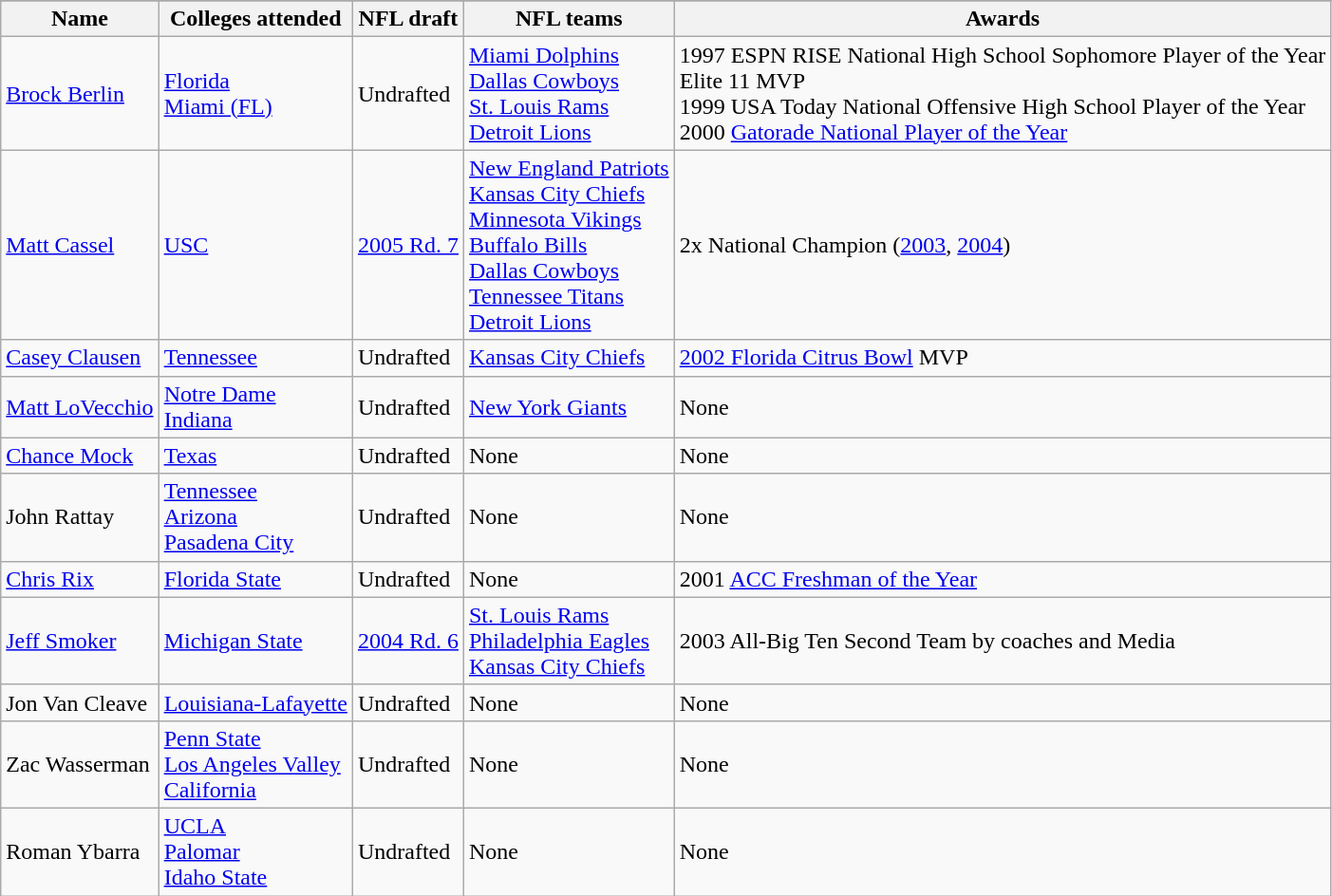<table class="wikitable">
<tr>
</tr>
<tr>
<th>Name</th>
<th>Colleges attended</th>
<th>NFL draft</th>
<th>NFL teams</th>
<th>Awards</th>
</tr>
<tr>
<td><a href='#'>Brock Berlin</a></td>
<td><a href='#'>Florida</a><br><a href='#'>Miami (FL)</a></td>
<td>Undrafted</td>
<td><a href='#'>Miami Dolphins</a><br><a href='#'>Dallas Cowboys</a><br><a href='#'>St. Louis Rams</a><br><a href='#'>Detroit Lions</a></td>
<td>1997 ESPN RISE National High School Sophomore Player of the Year<br>Elite 11 MVP<br>1999 USA Today National Offensive High School Player of the Year<br>2000 <a href='#'>Gatorade National Player of the Year</a></td>
</tr>
<tr>
<td><a href='#'>Matt Cassel</a></td>
<td><a href='#'>USC</a></td>
<td><a href='#'>2005 Rd. 7</a></td>
<td><a href='#'>New England Patriots</a><br><a href='#'>Kansas City Chiefs</a><br><a href='#'>Minnesota Vikings</a> <br><a href='#'>Buffalo Bills</a><br><a href='#'>Dallas Cowboys</a><br><a href='#'>Tennessee Titans</a><br><a href='#'>Detroit Lions</a></td>
<td>2x National Champion (<a href='#'>2003</a>, <a href='#'>2004</a>)</td>
</tr>
<tr>
<td><a href='#'>Casey Clausen</a></td>
<td><a href='#'>Tennessee</a></td>
<td>Undrafted</td>
<td><a href='#'>Kansas City Chiefs</a></td>
<td><a href='#'>2002 Florida Citrus Bowl</a> MVP</td>
</tr>
<tr>
<td><a href='#'>Matt LoVecchio</a></td>
<td><a href='#'>Notre Dame</a><br><a href='#'>Indiana</a></td>
<td>Undrafted</td>
<td><a href='#'>New York Giants</a></td>
<td>None</td>
</tr>
<tr>
<td><a href='#'>Chance Mock</a></td>
<td><a href='#'>Texas</a></td>
<td>Undrafted</td>
<td>None</td>
<td>None</td>
</tr>
<tr>
<td>John Rattay</td>
<td><a href='#'>Tennessee</a><br><a href='#'>Arizona</a><br><a href='#'>Pasadena City</a></td>
<td>Undrafted</td>
<td>None</td>
<td>None</td>
</tr>
<tr>
<td><a href='#'>Chris Rix</a></td>
<td><a href='#'>Florida State</a></td>
<td>Undrafted</td>
<td>None</td>
<td>2001 <a href='#'>ACC Freshman of the Year</a></td>
</tr>
<tr>
<td><a href='#'>Jeff Smoker</a></td>
<td><a href='#'>Michigan State</a></td>
<td><a href='#'>2004 Rd. 6</a></td>
<td><a href='#'>St. Louis Rams</a><br><a href='#'>Philadelphia Eagles</a><br><a href='#'>Kansas City Chiefs</a></td>
<td>2003 All-Big Ten Second Team by coaches and Media</td>
</tr>
<tr>
<td>Jon Van Cleave</td>
<td><a href='#'>Louisiana-Lafayette</a></td>
<td>Undrafted</td>
<td>None</td>
<td>None</td>
</tr>
<tr>
<td>Zac Wasserman</td>
<td><a href='#'>Penn State</a><br><a href='#'>Los Angeles Valley</a><br><a href='#'>California</a></td>
<td>Undrafted</td>
<td>None</td>
<td>None</td>
</tr>
<tr>
<td>Roman Ybarra</td>
<td><a href='#'>UCLA</a><br><a href='#'>Palomar</a><br><a href='#'>Idaho State</a></td>
<td>Undrafted</td>
<td>None</td>
<td>None</td>
</tr>
</table>
